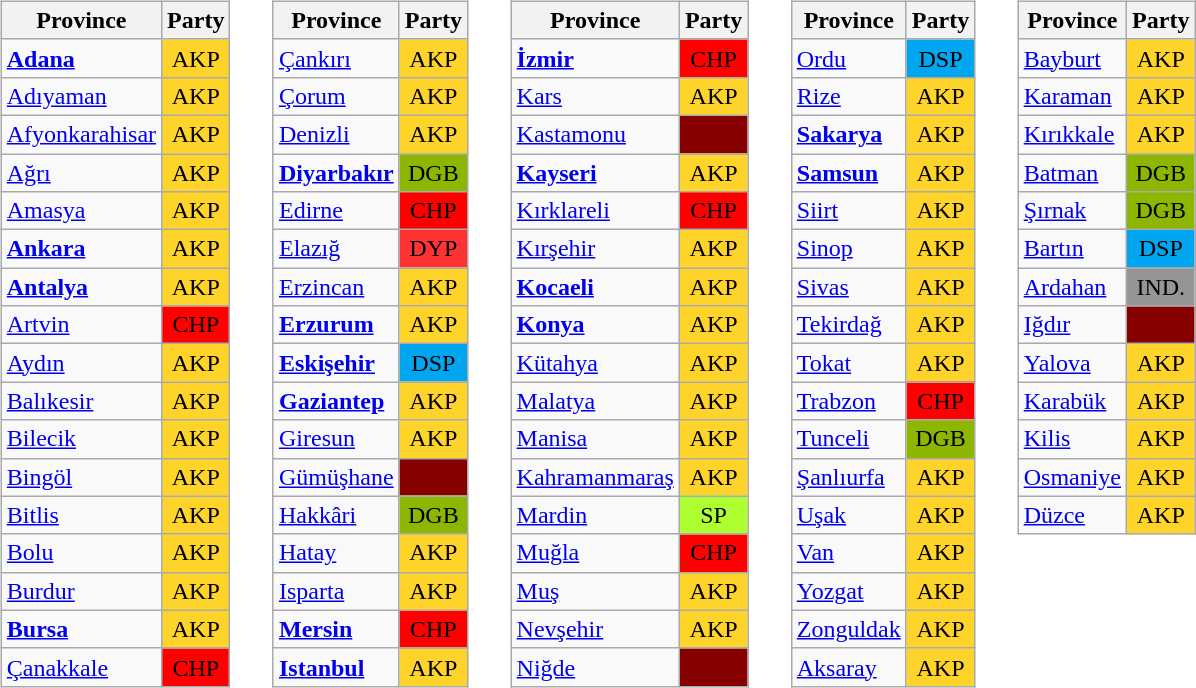<table>
<tr>
<td style="vertical-align:top"><br><table class="wikitable">
<tr>
<th>Province</th>
<th>Party</th>
</tr>
<tr>
<td><strong><a href='#'>Adana</a></strong></td>
<td style="background:#ffd42a; text-align:center;">AKP</td>
</tr>
<tr>
<td><a href='#'>Adıyaman</a></td>
<td style="background:#ffd42a; text-align:center;">AKP</td>
</tr>
<tr>
<td><a href='#'>Afyonkarahisar</a></td>
<td style="background:#ffd42a; text-align:center;">AKP</td>
</tr>
<tr>
<td><a href='#'>Ağrı</a></td>
<td style="background:#ffd42a; text-align:center;">AKP</td>
</tr>
<tr>
<td><a href='#'>Amasya</a></td>
<td style="background:#ffd42a; text-align:center;">AKP</td>
</tr>
<tr>
<td><strong><a href='#'>Ankara</a></strong></td>
<td style="background:#ffd42a; text-align:center;">AKP</td>
</tr>
<tr>
<td><strong><a href='#'>Antalya</a></strong></td>
<td style="background:#ffd42a; text-align:center;">AKP</td>
</tr>
<tr>
<td><a href='#'>Artvin</a></td>
<td style="background:#f00; text-align:center;">CHP</td>
</tr>
<tr>
<td><a href='#'>Aydın</a></td>
<td style="background:#ffd42a; text-align:center;">AKP</td>
</tr>
<tr>
<td><a href='#'>Balıkesir</a></td>
<td style="background:#ffd42a; text-align:center;">AKP</td>
</tr>
<tr>
<td><a href='#'>Bilecik</a></td>
<td style="background:#ffd42a; text-align:center;">AKP</td>
</tr>
<tr>
<td><a href='#'>Bingöl</a></td>
<td style="background:#ffd42a; text-align:center;">AKP</td>
</tr>
<tr>
<td><a href='#'>Bitlis</a></td>
<td style="background:#ffd42a; text-align:center;">AKP</td>
</tr>
<tr>
<td><a href='#'>Bolu</a></td>
<td style="background:#ffd42a; text-align:center;">AKP</td>
</tr>
<tr>
<td><a href='#'>Burdur</a></td>
<td style="background:#ffd42a; text-align:center;">AKP</td>
</tr>
<tr>
<td><strong><a href='#'>Bursa</a></strong></td>
<td style="background:#ffd42a; text-align:center;">AKP</td>
</tr>
<tr>
<td><a href='#'>Çanakkale</a></td>
<td style="background:#f00; text-align:center;">CHP</td>
</tr>
</table>
</td>
<td colwidth=2em> </td>
<td style="vertical-align:top"><br><table class="wikitable">
<tr>
<th>Province</th>
<th>Party</th>
</tr>
<tr>
<td><a href='#'>Çankırı</a></td>
<td style="background:#ffd42a; text-align:center;">AKP</td>
</tr>
<tr>
<td><a href='#'>Çorum</a></td>
<td style="background:#ffd42a; text-align:center;">AKP</td>
</tr>
<tr>
<td><a href='#'>Denizli</a></td>
<td style="background:#ffd42a; text-align:center;">AKP</td>
</tr>
<tr>
<td><strong><a href='#'>Diyarbakır</a></strong></td>
<td style="background:#8db600; text-align:center;">DGB</td>
</tr>
<tr>
<td><a href='#'>Edirne</a></td>
<td style="background:#f00; text-align:center;">CHP</td>
</tr>
<tr>
<td><a href='#'>Elazığ</a></td>
<td style="background:#ff3333; text-align:center;">DYP</td>
</tr>
<tr>
<td><a href='#'>Erzincan</a></td>
<td style="background:#ffd42a; text-align:center;">AKP</td>
</tr>
<tr>
<td><strong><a href='#'>Erzurum</a></strong></td>
<td style="background:#ffd42a; text-align:center;">AKP</td>
</tr>
<tr>
<td><strong><a href='#'>Eskişehir</a></strong></td>
<td style="background:#00a6ef; text-align:center;">DSP</td>
</tr>
<tr>
<td><strong><a href='#'>Gaziantep</a></strong></td>
<td style="background:#ffd42a; text-align:center;">AKP</td>
</tr>
<tr>
<td><a href='#'>Giresun</a></td>
<td style="background:#ffd42a; text-align:center;">AKP</td>
</tr>
<tr>
<td><a href='#'>Gümüşhane</a></td>
<td style="background:#870000; text-align:center;"></td>
</tr>
<tr>
<td><a href='#'>Hakkâri</a></td>
<td style="background:#8db600; text-align:center;">DGB</td>
</tr>
<tr>
<td><a href='#'>Hatay</a></td>
<td style="background:#ffd42a; text-align:center;">AKP</td>
</tr>
<tr>
<td><a href='#'>Isparta</a></td>
<td style="background:#ffd42a; text-align:center;">AKP</td>
</tr>
<tr>
<td><strong><a href='#'>Mersin</a></strong></td>
<td style="background:#f00; text-align:center;">CHP</td>
</tr>
<tr>
<td><strong><a href='#'>Istanbul</a></strong></td>
<td style="background:#ffd42a; text-align:center;">AKP</td>
</tr>
</table>
</td>
<td colwidth=2em> </td>
<td style="vertical-align:top"><br><table class="wikitable">
<tr>
<th>Province</th>
<th>Party</th>
</tr>
<tr>
<td><strong><a href='#'>İzmir</a></strong></td>
<td style="background:#f00; text-align:center;">CHP</td>
</tr>
<tr>
<td><a href='#'>Kars</a></td>
<td style="background:#ffd42a; text-align:center;">AKP</td>
</tr>
<tr>
<td><a href='#'>Kastamonu</a></td>
<td style="background:#870000; text-align:center;"></td>
</tr>
<tr>
<td><strong><a href='#'>Kayseri</a></strong></td>
<td style="background:#ffd42a; text-align:center;">AKP</td>
</tr>
<tr>
<td><a href='#'>Kırklareli</a></td>
<td style="background:#f00; text-align:center;">CHP</td>
</tr>
<tr>
<td><a href='#'>Kırşehir</a></td>
<td style="background:#ffd42a; text-align:center;">AKP</td>
</tr>
<tr>
<td><strong><a href='#'>Kocaeli</a></strong></td>
<td style="background:#ffd42a; text-align:center;">AKP</td>
</tr>
<tr>
<td><strong><a href='#'>Konya</a></strong></td>
<td style="background:#ffd42a; text-align:center;">AKP</td>
</tr>
<tr>
<td><a href='#'>Kütahya</a></td>
<td style="background:#ffd42a; text-align:center;">AKP</td>
</tr>
<tr>
<td><a href='#'>Malatya</a></td>
<td style="background:#ffd42a; text-align:center;">AKP</td>
</tr>
<tr>
<td><a href='#'>Manisa</a></td>
<td style="background:#ffd42a; text-align:center;">AKP</td>
</tr>
<tr>
<td><a href='#'>Kahramanmaraş</a></td>
<td style="background:#ffd42a; text-align:center;">AKP</td>
</tr>
<tr>
<td><a href='#'>Mardin</a></td>
<td style="background:#adff2f; text-align:center;">SP</td>
</tr>
<tr>
<td><a href='#'>Muğla</a></td>
<td style="background:#f00; text-align:center;">CHP</td>
</tr>
<tr>
<td><a href='#'>Muş</a></td>
<td style="background:#ffd42a; text-align:center;">AKP</td>
</tr>
<tr>
<td><a href='#'>Nevşehir</a></td>
<td style="background:#ffd42a; text-align:center;">AKP</td>
</tr>
<tr>
<td><a href='#'>Niğde</a></td>
<td style="background:#870000; text-align:center;"></td>
</tr>
</table>
</td>
<td colwidth=2em> </td>
<td style="vertical-align:top"><br><table class="wikitable">
<tr>
<th>Province</th>
<th>Party</th>
</tr>
<tr>
<td><a href='#'>Ordu</a></td>
<td style="background:#00a6ef; text-align:center;">DSP</td>
</tr>
<tr>
<td><a href='#'>Rize</a></td>
<td style="background:#ffd42a; text-align:center;">AKP</td>
</tr>
<tr>
<td><strong><a href='#'>Sakarya</a></strong></td>
<td style="background:#ffd42a; text-align:center;">AKP</td>
</tr>
<tr>
<td><strong><a href='#'>Samsun</a></strong></td>
<td style="background:#ffd42a; text-align:center;">AKP</td>
</tr>
<tr>
<td><a href='#'>Siirt</a></td>
<td style="background:#ffd42a; text-align:center;">AKP</td>
</tr>
<tr>
<td><a href='#'>Sinop</a></td>
<td style="background:#ffd42a; text-align:center;">AKP</td>
</tr>
<tr>
<td><a href='#'>Sivas</a></td>
<td style="background:#ffd42a; text-align:center;">AKP</td>
</tr>
<tr>
<td><a href='#'>Tekirdağ</a></td>
<td style="background:#ffd42a; text-align:center;">AKP</td>
</tr>
<tr>
<td><a href='#'>Tokat</a></td>
<td style="background:#ffd42a; text-align:center;">AKP</td>
</tr>
<tr>
<td><a href='#'>Trabzon</a></td>
<td style="background:#f00; text-align:center;">CHP</td>
</tr>
<tr>
<td><a href='#'>Tunceli</a></td>
<td style="background:#8db600; text-align:center;">DGB</td>
</tr>
<tr>
<td><a href='#'>Şanlıurfa</a></td>
<td style="background:#ffd42a; text-align:center;">AKP</td>
</tr>
<tr>
<td><a href='#'>Uşak</a></td>
<td style="background:#ffd42a; text-align:center;">AKP</td>
</tr>
<tr>
<td><a href='#'>Van</a></td>
<td style="background:#ffd42a; text-align:center;">AKP</td>
</tr>
<tr>
<td><a href='#'>Yozgat</a></td>
<td style="background:#ffd42a; text-align:center;">AKP</td>
</tr>
<tr>
<td><a href='#'>Zonguldak</a></td>
<td style="background:#ffd42a; text-align:center;">AKP</td>
</tr>
<tr>
<td><a href='#'>Aksaray</a></td>
<td style="background:#ffd42a; text-align:center;">AKP</td>
</tr>
</table>
</td>
<td colwidth=2em> </td>
<td style="vertical-align:top"><br><table class="wikitable">
<tr>
<th>Province</th>
<th>Party</th>
</tr>
<tr>
<td><a href='#'>Bayburt</a></td>
<td style="background:#ffd42a; text-align:center;">AKP</td>
</tr>
<tr>
<td><a href='#'>Karaman</a></td>
<td style="background:#ffd42a; text-align:center;">AKP</td>
</tr>
<tr>
<td><a href='#'>Kırıkkale</a></td>
<td style="background:#ffd42a; text-align:center;">AKP</td>
</tr>
<tr>
<td><a href='#'>Batman</a></td>
<td style="background:#8db600; text-align:center;">DGB</td>
</tr>
<tr>
<td><a href='#'>Şırnak</a></td>
<td style="background:#8db600; text-align:center;">DGB</td>
</tr>
<tr>
<td><a href='#'>Bartın</a></td>
<td style="background:#00a6ef; text-align:center;">DSP</td>
</tr>
<tr>
<td><a href='#'>Ardahan</a></td>
<td style="background:#959595; text-align:center;">IND.</td>
</tr>
<tr>
<td><a href='#'>Iğdır</a></td>
<td style="background:#870000; text-align:center;"></td>
</tr>
<tr>
<td><a href='#'>Yalova</a></td>
<td style="background:#ffd42a; text-align:center;">AKP</td>
</tr>
<tr>
<td><a href='#'>Karabük</a></td>
<td style="background:#ffd42a; text-align:center;">AKP</td>
</tr>
<tr>
<td><a href='#'>Kilis</a></td>
<td style="background:#ffd42a; text-align:center;">AKP</td>
</tr>
<tr>
<td><a href='#'>Osmaniye</a></td>
<td style="background:#ffd42a; text-align:center;">AKP</td>
</tr>
<tr>
<td><a href='#'>Düzce</a></td>
<td style="background:#ffd42a; text-align:center;">AKP</td>
</tr>
</table>
</td>
</tr>
</table>
